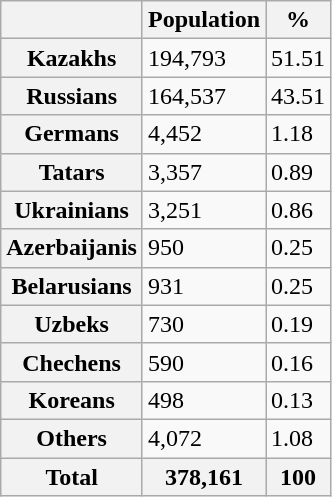<table class="wikitable">
<tr>
<th></th>
<th>Population</th>
<th>%</th>
</tr>
<tr>
<th>Kazakhs</th>
<td>194,793</td>
<td>51.51</td>
</tr>
<tr>
<th>Russians</th>
<td>164,537</td>
<td>43.51</td>
</tr>
<tr>
<th>Germans</th>
<td>4,452</td>
<td>1.18</td>
</tr>
<tr>
<th>Tatars</th>
<td>3,357</td>
<td>0.89</td>
</tr>
<tr>
<th>Ukrainians</th>
<td>3,251</td>
<td>0.86</td>
</tr>
<tr>
<th>Azerbaijanis</th>
<td>950</td>
<td>0.25</td>
</tr>
<tr>
<th>Belarusians</th>
<td>931</td>
<td>0.25</td>
</tr>
<tr>
<th>Uzbeks</th>
<td>730</td>
<td>0.19</td>
</tr>
<tr>
<th>Chechens</th>
<td>590</td>
<td>0.16</td>
</tr>
<tr>
<th>Koreans</th>
<td>498</td>
<td>0.13</td>
</tr>
<tr>
<th>Others</th>
<td>4,072</td>
<td>1.08</td>
</tr>
<tr>
<th>Total</th>
<th>378,161</th>
<th>100</th>
</tr>
</table>
